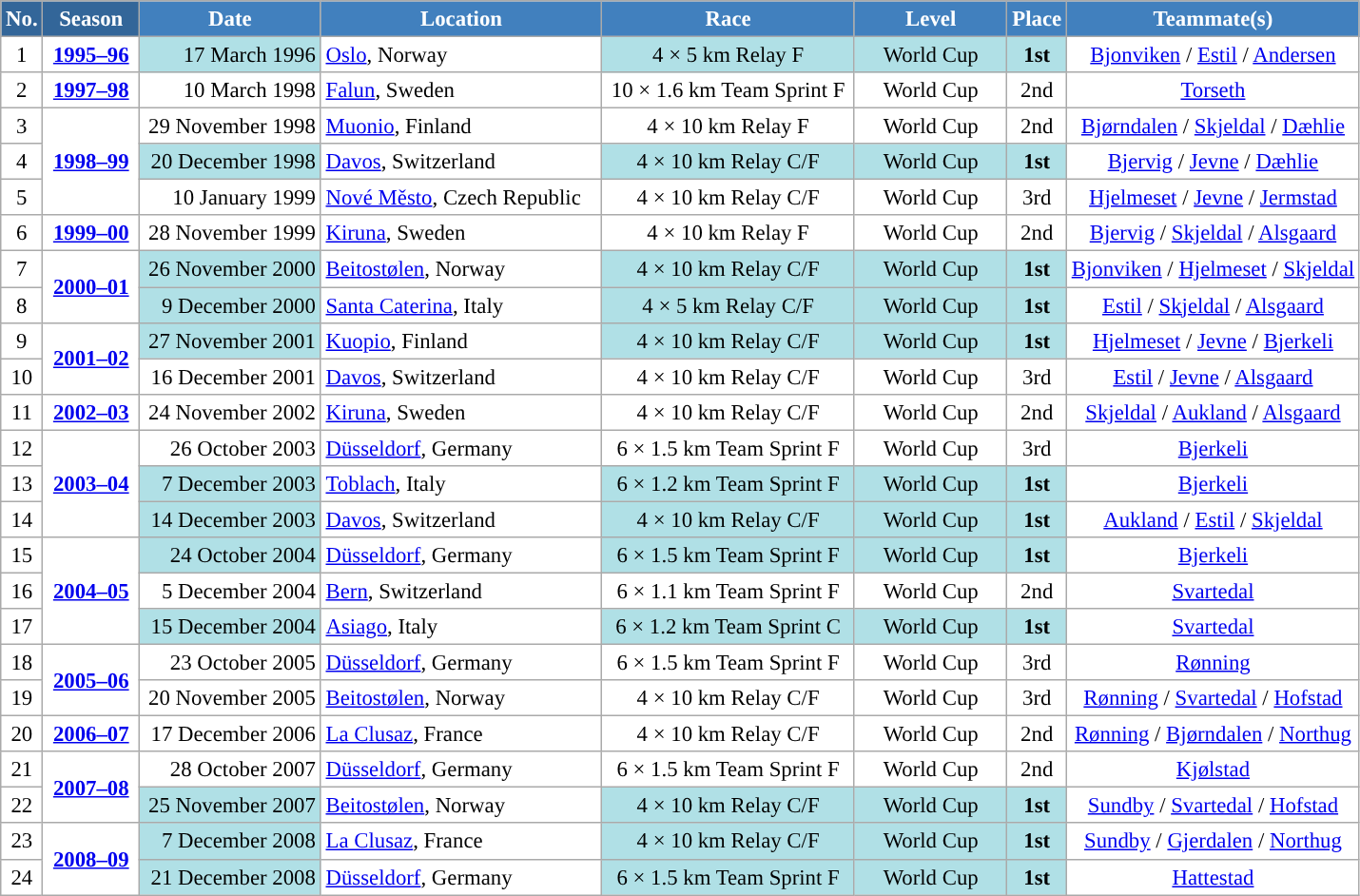<table class="wikitable sortable" style="font-size:95%; text-align:center; border:grey solid 1px; border-collapse:collapse; background:#ffffff;">
<tr style="background:#efefef;">
<th style="background-color:#369; color:white;">No.</th>
<th style="background-color:#369; color:white;">Season</th>
<th style="background-color:#4180be; color:white; width:120px;">Date</th>
<th style="background-color:#4180be; color:white; width:190px;">Location</th>
<th style="background-color:#4180be; color:white; width:170px;">Race</th>
<th style="background-color:#4180be; color:white; width:100px;">Level</th>
<th style="background-color:#4180be; color:white;">Place</th>
<th style="background-color:#4180be; color:white;">Teammate(s)</th>
</tr>
<tr>
<td align=center>1</td>
<td rowspan=1 align=center><strong><a href='#'>1995–96</a></strong></td>
<td bgcolor="#BOEOE6" align=right>17 March 1996</td>
<td align=left> <a href='#'>Oslo</a>, Norway</td>
<td bgcolor="#BOEOE6">4 × 5 km Relay F</td>
<td bgcolor="#BOEOE6">World Cup</td>
<td bgcolor="#BOEOE6"><strong>1st</strong></td>
<td><a href='#'>Bjonviken</a> / <a href='#'>Estil</a> / <a href='#'>Andersen</a></td>
</tr>
<tr>
<td align=center>2</td>
<td rowspan=1 align=center><strong> <a href='#'>1997–98</a> </strong></td>
<td align=right>10 March 1998</td>
<td align=left> <a href='#'>Falun</a>, Sweden</td>
<td>10 × 1.6 km Team Sprint F</td>
<td>World Cup</td>
<td>2nd</td>
<td><a href='#'>Torseth</a></td>
</tr>
<tr>
<td align=center>3</td>
<td rowspan=3 align=center><strong> <a href='#'>1998–99</a> </strong></td>
<td align=right>29 November 1998</td>
<td align=left> <a href='#'>Muonio</a>, Finland</td>
<td>4 × 10 km Relay F</td>
<td>World Cup</td>
<td>2nd</td>
<td><a href='#'>Bjørndalen</a> / <a href='#'>Skjeldal</a> / <a href='#'>Dæhlie</a></td>
</tr>
<tr>
<td align=center>4</td>
<td bgcolor="#BOEOE6" align=right>20 December 1998</td>
<td align=left> <a href='#'>Davos</a>, Switzerland</td>
<td bgcolor="#BOEOE6">4 × 10 km Relay C/F</td>
<td bgcolor="#BOEOE6">World Cup</td>
<td bgcolor="#BOEOE6"><strong>1st</strong></td>
<td><a href='#'>Bjervig</a> / <a href='#'>Jevne</a> / <a href='#'>Dæhlie</a></td>
</tr>
<tr>
<td align=center>5</td>
<td align=right>10 January 1999</td>
<td align=left> <a href='#'>Nové Město</a>, Czech Republic</td>
<td>4 × 10 km Relay C/F</td>
<td>World Cup</td>
<td>3rd</td>
<td><a href='#'>Hjelmeset</a> / <a href='#'>Jevne</a> / <a href='#'>Jermstad</a></td>
</tr>
<tr>
<td align=center>6</td>
<td rowspan=1 align=center><strong> <a href='#'>1999–00</a> </strong></td>
<td align=right>28 November 1999</td>
<td align=left> <a href='#'>Kiruna</a>, Sweden</td>
<td>4 × 10 km Relay F</td>
<td>World Cup</td>
<td>2nd</td>
<td><a href='#'>Bjervig</a> / <a href='#'>Skjeldal</a> / <a href='#'>Alsgaard</a></td>
</tr>
<tr>
<td align=center>7</td>
<td rowspan=2 align=center><strong><a href='#'>2000–01</a></strong></td>
<td bgcolor="#BOEOE6" align=right>26 November 2000</td>
<td align=left> <a href='#'>Beitostølen</a>, Norway</td>
<td bgcolor="#BOEOE6">4 × 10 km Relay C/F</td>
<td bgcolor="#BOEOE6">World Cup</td>
<td bgcolor="#BOEOE6"><strong>1st</strong></td>
<td><a href='#'>Bjonviken</a> / <a href='#'>Hjelmeset</a> / <a href='#'>Skjeldal</a></td>
</tr>
<tr>
<td align=center>8</td>
<td bgcolor="#BOEOE6" align=right>9 December 2000</td>
<td align=left> <a href='#'>Santa Caterina</a>, Italy</td>
<td bgcolor="#BOEOE6">4 × 5 km Relay C/F</td>
<td bgcolor="#BOEOE6">World Cup</td>
<td bgcolor="#BOEOE6"><strong>1st</strong></td>
<td><a href='#'>Estil</a> / <a href='#'>Skjeldal</a> / <a href='#'>Alsgaard</a></td>
</tr>
<tr>
<td align=center>9</td>
<td rowspan=2 align=center><strong><a href='#'>2001–02</a></strong></td>
<td bgcolor="#BOEOE6" align=right>27 November 2001</td>
<td align=left> <a href='#'>Kuopio</a>, Finland</td>
<td bgcolor="#BOEOE6">4 × 10 km Relay C/F</td>
<td bgcolor="#BOEOE6">World Cup</td>
<td bgcolor="#BOEOE6"><strong>1st</strong></td>
<td><a href='#'>Hjelmeset</a> / <a href='#'>Jevne</a> / <a href='#'>Bjerkeli</a></td>
</tr>
<tr>
<td align=center>10</td>
<td align=right>16 December 2001</td>
<td align=left> <a href='#'>Davos</a>, Switzerland</td>
<td>4 × 10 km Relay C/F</td>
<td>World Cup</td>
<td>3rd</td>
<td><a href='#'>Estil</a> / <a href='#'>Jevne</a> / <a href='#'>Alsgaard</a></td>
</tr>
<tr>
<td align=center>11</td>
<td rowspan=1 align=center><strong> <a href='#'>2002–03</a> </strong></td>
<td align=right>24 November 2002</td>
<td align=left> <a href='#'>Kiruna</a>, Sweden</td>
<td>4 × 10 km Relay C/F</td>
<td>World Cup</td>
<td>2nd</td>
<td><a href='#'>Skjeldal</a> / <a href='#'>Aukland</a> / <a href='#'>Alsgaard</a></td>
</tr>
<tr>
<td align=center>12</td>
<td rowspan=3 align=center><strong> <a href='#'>2003–04</a> </strong></td>
<td align=right>26 October 2003</td>
<td align=left> <a href='#'>Düsseldorf</a>, Germany</td>
<td>6 × 1.5 km Team Sprint F</td>
<td>World Cup</td>
<td>3rd</td>
<td><a href='#'>Bjerkeli</a></td>
</tr>
<tr>
<td align=center>13</td>
<td bgcolor="#BOEOE6" align=right>7 December 2003</td>
<td align=left> <a href='#'>Toblach</a>, Italy</td>
<td bgcolor="#BOEOE6">6 × 1.2 km Team Sprint F</td>
<td bgcolor="#BOEOE6">World Cup</td>
<td bgcolor="#BOEOE6"><strong>1st</strong></td>
<td><a href='#'>Bjerkeli</a></td>
</tr>
<tr>
<td align=center>14</td>
<td bgcolor="#BOEOE6" align=right>14 December 2003</td>
<td align=left> <a href='#'>Davos</a>, Switzerland</td>
<td bgcolor="#BOEOE6">4 × 10 km Relay C/F</td>
<td bgcolor="#BOEOE6">World Cup</td>
<td bgcolor="#BOEOE6"><strong>1st</strong></td>
<td><a href='#'>Aukland</a> / <a href='#'>Estil</a> / <a href='#'>Skjeldal</a></td>
</tr>
<tr>
<td align=center>15</td>
<td rowspan=3 align=center><strong><a href='#'>2004–05</a></strong></td>
<td bgcolor="#BOEOE6" align=right>24 October 2004</td>
<td align=left> <a href='#'>Düsseldorf</a>, Germany</td>
<td bgcolor="#BOEOE6">6 × 1.5 km Team Sprint F</td>
<td bgcolor="#BOEOE6">World Cup</td>
<td bgcolor="#BOEOE6"><strong>1st</strong></td>
<td><a href='#'>Bjerkeli</a></td>
</tr>
<tr>
<td align=center>16</td>
<td align=right>5 December 2004</td>
<td align=left> <a href='#'>Bern</a>, Switzerland</td>
<td>6 × 1.1 km Team Sprint F</td>
<td>World Cup</td>
<td>2nd</td>
<td><a href='#'>Svartedal</a></td>
</tr>
<tr>
<td align=center>17</td>
<td bgcolor="#BOEOE6" align=right>15 December 2004</td>
<td align=left> <a href='#'>Asiago</a>, Italy</td>
<td bgcolor="#BOEOE6">6 × 1.2 km Team Sprint C</td>
<td bgcolor="#BOEOE6">World Cup</td>
<td bgcolor="#BOEOE6"><strong>1st</strong></td>
<td><a href='#'>Svartedal</a></td>
</tr>
<tr>
<td align=center>18</td>
<td rowspan=2 align=center><strong> <a href='#'>2005–06</a> </strong></td>
<td align=right>23 October 2005</td>
<td align=left> <a href='#'>Düsseldorf</a>, Germany</td>
<td>6 × 1.5 km Team Sprint F</td>
<td>World Cup</td>
<td>3rd</td>
<td><a href='#'>Rønning</a></td>
</tr>
<tr>
<td align=center>19</td>
<td align=right>20 November 2005</td>
<td align=left> <a href='#'>Beitostølen</a>, Norway</td>
<td>4 × 10 km Relay C/F</td>
<td>World Cup</td>
<td>3rd</td>
<td><a href='#'>Rønning</a> / <a href='#'>Svartedal</a> / <a href='#'>Hofstad</a></td>
</tr>
<tr>
<td align=center>20</td>
<td rowspan=1 align=center><strong> <a href='#'>2006–07</a> </strong></td>
<td align=right>17 December 2006</td>
<td align=left> <a href='#'>La Clusaz</a>, France</td>
<td>4 × 10 km Relay C/F</td>
<td>World Cup</td>
<td>2nd</td>
<td><a href='#'>Rønning</a> / <a href='#'>Bjørndalen</a> / <a href='#'>Northug</a></td>
</tr>
<tr>
<td align=center>21</td>
<td rowspan=2 align=center><strong> <a href='#'>2007–08</a> </strong></td>
<td align=right>28 October 2007</td>
<td align=left> <a href='#'>Düsseldorf</a>, Germany</td>
<td>6 × 1.5 km Team Sprint F</td>
<td>World Cup</td>
<td>2nd</td>
<td><a href='#'>Kjølstad</a></td>
</tr>
<tr>
<td align=center>22</td>
<td bgcolor="#BOEOE6" align=right>25 November 2007</td>
<td align=left> <a href='#'>Beitostølen</a>, Norway</td>
<td bgcolor="#BOEOE6">4 × 10 km Relay C/F</td>
<td bgcolor="#BOEOE6">World Cup</td>
<td bgcolor="#BOEOE6"><strong>1st</strong></td>
<td><a href='#'>Sundby</a> / <a href='#'>Svartedal</a> / <a href='#'>Hofstad</a></td>
</tr>
<tr>
<td align=center>23</td>
<td rowspan=2 align=center><strong><a href='#'>2008–09</a></strong></td>
<td bgcolor="#BOEOE6" align=right>7 December 2008</td>
<td align=left> <a href='#'>La Clusaz</a>, France</td>
<td bgcolor="#BOEOE6">4 × 10 km Relay C/F</td>
<td bgcolor="#BOEOE6">World Cup</td>
<td bgcolor="#BOEOE6"><strong>1st</strong></td>
<td><a href='#'>Sundby</a> / <a href='#'>Gjerdalen</a> / <a href='#'>Northug</a></td>
</tr>
<tr>
<td align=center>24</td>
<td bgcolor="#BOEOE6" align=right>21 December 2008</td>
<td align=left> <a href='#'>Düsseldorf</a>, Germany</td>
<td bgcolor="#BOEOE6">6 × 1.5 km Team Sprint F</td>
<td bgcolor="#BOEOE6">World Cup</td>
<td bgcolor="#BOEOE6"><strong>1st</strong></td>
<td><a href='#'>Hattestad</a></td>
</tr>
</table>
